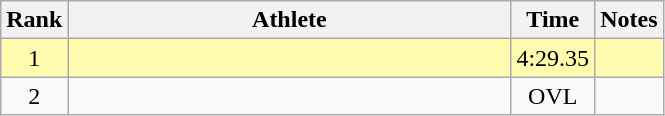<table class="wikitable" style="text-align:center">
<tr>
<th>Rank</th>
<th Style="width:18em">Athlete</th>
<th>Time</th>
<th>Notes</th>
</tr>
<tr style="width:10px; background:#fffcaf">
<td>1</td>
<td style="text-align:left"><br></td>
<td>4:29.35</td>
<td></td>
</tr>
<tr>
<td>2</td>
<td style="text-align:left"><br></td>
<td>OVL</td>
<td></td>
</tr>
</table>
